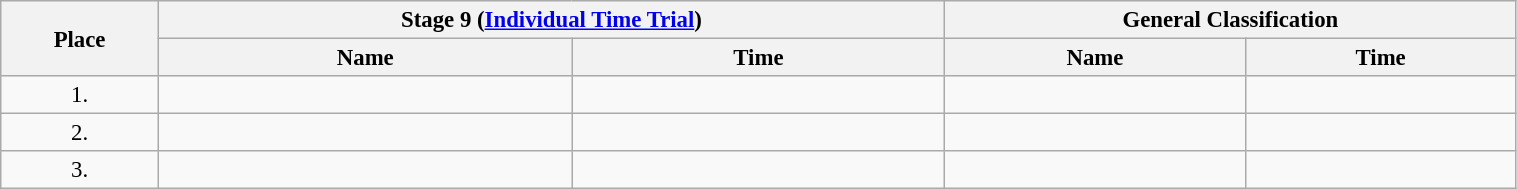<table class="wikitable"  style="font-size:95%; width:80%;">
<tr>
<th rowspan="2">Place</th>
<th colspan="2">Stage 9 (<a href='#'>Individual Time Trial</a>)</th>
<th colspan="2">General Classification</th>
</tr>
<tr>
<th>Name</th>
<th>Time</th>
<th>Name</th>
<th>Time</th>
</tr>
<tr>
<td style="text-align:center;">1.</td>
<td></td>
<td></td>
<td></td>
<td></td>
</tr>
<tr>
<td style="text-align:center;">2.</td>
<td></td>
<td></td>
<td></td>
<td></td>
</tr>
<tr>
<td style="text-align:center;">3.</td>
<td></td>
<td></td>
<td></td>
<td></td>
</tr>
</table>
